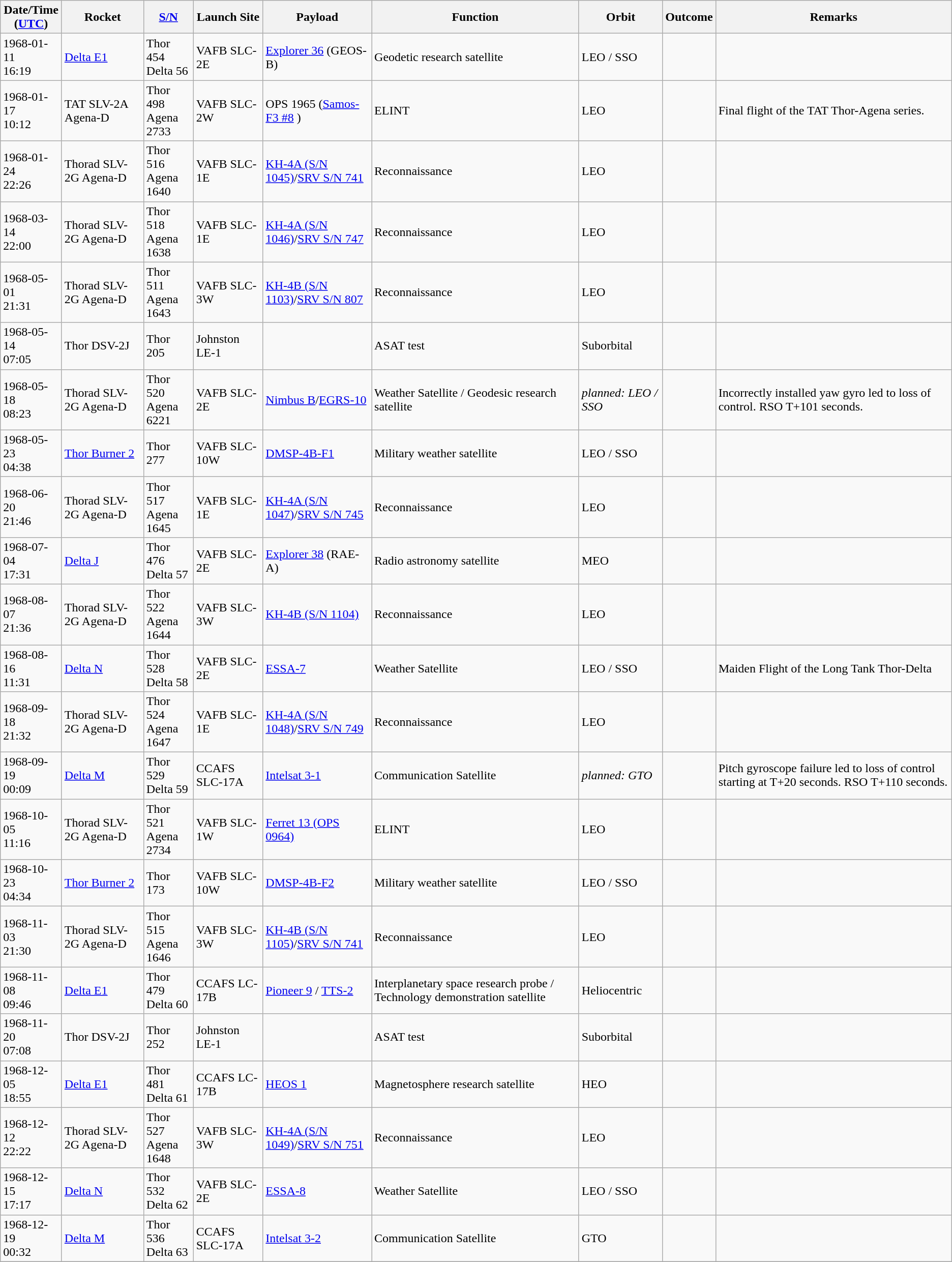<table class="wikitable sortable" style="margin: 1em 1em 1em 0" ;>
<tr>
<th>Date/Time<br>(<a href='#'>UTC</a>)</th>
<th>Rocket</th>
<th><a href='#'>S/N</a></th>
<th>Launch Site</th>
<th>Payload</th>
<th>Function</th>
<th>Orbit</th>
<th>Outcome</th>
<th>Remarks</th>
</tr>
<tr>
<td>1968-01-11<br>16:19</td>
<td><a href='#'>Delta E1</a></td>
<td>Thor 454<br>Delta 56</td>
<td>VAFB SLC-2E</td>
<td><a href='#'>Explorer 36</a> (GEOS-B)</td>
<td>Geodetic research satellite</td>
<td>LEO / SSO</td>
<td></td>
<td></td>
</tr>
<tr>
<td>1968-01-17<br>10:12</td>
<td>TAT SLV-2A Agena-D</td>
<td>Thor 498<br>Agena 2733</td>
<td>VAFB SLC-2W</td>
<td>OPS 1965 (<a href='#'>Samos-F3 #8</a> )</td>
<td>ELINT</td>
<td>LEO</td>
<td></td>
<td>Final flight of the TAT Thor-Agena series.</td>
</tr>
<tr>
<td>1968-01-24<br>22:26</td>
<td>Thorad SLV-2G Agena-D</td>
<td>Thor 516<br>Agena 1640</td>
<td>VAFB SLC-1E</td>
<td><a href='#'>KH-4A (S/N 1045)</a>/<a href='#'>SRV S/N 741</a></td>
<td>Reconnaissance</td>
<td>LEO</td>
<td></td>
<td></td>
</tr>
<tr>
<td>1968-03-14<br>22:00</td>
<td>Thorad SLV-2G Agena-D</td>
<td>Thor 518<br>Agena 1638</td>
<td>VAFB SLC-1E</td>
<td><a href='#'>KH-4A (S/N 1046)</a>/<a href='#'>SRV S/N 747</a></td>
<td>Reconnaissance</td>
<td>LEO</td>
<td></td>
<td></td>
</tr>
<tr>
<td>1968-05-01<br>21:31</td>
<td>Thorad SLV-2G Agena-D</td>
<td>Thor 511<br>Agena 1643</td>
<td>VAFB SLC-3W</td>
<td><a href='#'>KH-4B (S/N 1103)</a>/<a href='#'>SRV S/N 807</a></td>
<td>Reconnaissance</td>
<td>LEO</td>
<td></td>
<td></td>
</tr>
<tr>
<td>1968-05-14<br>07:05</td>
<td>Thor DSV-2J</td>
<td>Thor 205</td>
<td>Johnston LE-1</td>
<td></td>
<td>ASAT test</td>
<td>Suborbital</td>
<td></td>
<td></td>
</tr>
<tr>
<td>1968-05-18<br>08:23</td>
<td>Thorad SLV-2G Agena-D</td>
<td>Thor 520<br>Agena 6221</td>
<td>VAFB SLC-2E</td>
<td><a href='#'>Nimbus B</a>/<a href='#'>EGRS-10</a></td>
<td>Weather Satellite / Geodesic research satellite</td>
<td><em>planned: LEO / SSO</em></td>
<td></td>
<td>Incorrectly installed yaw gyro led to loss of control. RSO T+101 seconds.</td>
</tr>
<tr>
<td>1968-05-23<br>04:38</td>
<td><a href='#'>Thor Burner 2</a></td>
<td>Thor 277</td>
<td>VAFB SLC-10W</td>
<td><a href='#'>DMSP-4B-F1</a></td>
<td>Military weather satellite</td>
<td>LEO / SSO</td>
<td></td>
<td></td>
</tr>
<tr>
<td>1968-06-20<br>21:46</td>
<td>Thorad SLV-2G Agena-D</td>
<td>Thor 517<br>Agena 1645</td>
<td>VAFB SLC-1E</td>
<td><a href='#'>KH-4A (S/N 1047)</a>/<a href='#'>SRV S/N 745</a></td>
<td>Reconnaissance</td>
<td>LEO</td>
<td></td>
<td></td>
</tr>
<tr>
<td>1968-07-04<br>17:31</td>
<td><a href='#'>Delta J</a></td>
<td>Thor 476<br>Delta 57</td>
<td>VAFB SLC-2E</td>
<td><a href='#'>Explorer 38</a> (RAE-A)</td>
<td>Radio astronomy satellite</td>
<td>MEO</td>
<td></td>
<td></td>
</tr>
<tr>
<td>1968-08-07<br>21:36</td>
<td>Thorad SLV-2G Agena-D</td>
<td>Thor 522<br>Agena 1644</td>
<td>VAFB SLC-3W</td>
<td><a href='#'>KH-4B (S/N 1104)</a></td>
<td>Reconnaissance</td>
<td>LEO</td>
<td></td>
<td></td>
</tr>
<tr>
<td>1968-08-16<br>11:31</td>
<td><a href='#'>Delta N</a></td>
<td>Thor 528<br>Delta 58</td>
<td>VAFB SLC-2E</td>
<td><a href='#'>ESSA-7</a></td>
<td>Weather Satellite</td>
<td>LEO / SSO</td>
<td></td>
<td>Maiden Flight of the Long Tank Thor-Delta</td>
</tr>
<tr>
<td>1968-09-18<br>21:32</td>
<td>Thorad SLV-2G Agena-D</td>
<td>Thor 524<br>Agena 1647</td>
<td>VAFB SLC-1E</td>
<td><a href='#'>KH-4A (S/N 1048)</a>/<a href='#'>SRV S/N 749</a></td>
<td>Reconnaissance</td>
<td>LEO</td>
<td></td>
<td></td>
</tr>
<tr>
<td>1968-09-19<br>00:09</td>
<td><a href='#'>Delta M</a></td>
<td>Thor 529<br>Delta 59</td>
<td>CCAFS SLC-17A</td>
<td><a href='#'>Intelsat 3-1</a></td>
<td>Communication Satellite</td>
<td><em>planned: GTO</em></td>
<td></td>
<td>Pitch gyroscope failure led to loss of control starting at T+20 seconds. RSO T+110 seconds.</td>
</tr>
<tr>
<td>1968-10-05<br>11:16</td>
<td>Thorad SLV-2G Agena-D</td>
<td>Thor 521<br>Agena 2734</td>
<td>VAFB SLC-1W</td>
<td><a href='#'>Ferret 13 (OPS 0964)</a></td>
<td>ELINT</td>
<td>LEO</td>
<td></td>
<td></td>
</tr>
<tr>
<td>1968-10-23<br>04:34</td>
<td><a href='#'>Thor Burner 2</a></td>
<td>Thor 173</td>
<td>VAFB SLC-10W</td>
<td><a href='#'>DMSP-4B-F2</a></td>
<td>Military weather satellite</td>
<td>LEO / SSO</td>
<td></td>
<td></td>
</tr>
<tr>
<td>1968-11-03<br>21:30</td>
<td>Thorad SLV-2G Agena-D</td>
<td>Thor 515<br>Agena 1646</td>
<td>VAFB SLC-3W</td>
<td><a href='#'>KH-4B (S/N 1105)</a>/<a href='#'>SRV S/N 741</a></td>
<td>Reconnaissance</td>
<td>LEO</td>
<td></td>
<td></td>
</tr>
<tr>
<td>1968-11-08<br>09:46</td>
<td><a href='#'>Delta E1</a></td>
<td>Thor 479<br>Delta 60</td>
<td>CCAFS LC-17B</td>
<td><a href='#'>Pioneer 9</a> / <a href='#'>TTS-2</a></td>
<td>Interplanetary space research probe / Technology demonstration satellite</td>
<td>Heliocentric</td>
<td></td>
<td></td>
</tr>
<tr>
<td>1968-11-20<br>07:08</td>
<td>Thor DSV-2J</td>
<td>Thor 252</td>
<td>Johnston LE-1</td>
<td></td>
<td>ASAT test</td>
<td>Suborbital</td>
<td></td>
<td></td>
</tr>
<tr>
<td>1968-12-05<br>18:55</td>
<td><a href='#'>Delta E1</a></td>
<td>Thor 481<br>Delta 61</td>
<td>CCAFS LC-17B</td>
<td><a href='#'>HEOS 1</a></td>
<td>Magnetosphere research satellite</td>
<td>HEO</td>
<td></td>
<td></td>
</tr>
<tr>
<td>1968-12-12<br>22:22</td>
<td>Thorad SLV-2G Agena-D</td>
<td>Thor 527<br>Agena 1648</td>
<td>VAFB SLC-3W</td>
<td><a href='#'>KH-4A (S/N 1049)</a>/<a href='#'>SRV S/N 751</a></td>
<td>Reconnaissance</td>
<td>LEO</td>
<td></td>
<td></td>
</tr>
<tr>
<td>1968-12-15<br>17:17</td>
<td><a href='#'>Delta N</a></td>
<td>Thor 532<br>Delta 62</td>
<td>VAFB SLC-2E</td>
<td><a href='#'>ESSA-8</a></td>
<td>Weather Satellite</td>
<td>LEO / SSO</td>
<td></td>
<td></td>
</tr>
<tr>
<td>1968-12-19<br>00:32</td>
<td><a href='#'>Delta M</a></td>
<td>Thor 536<br>Delta 63</td>
<td>CCAFS SLC-17A</td>
<td><a href='#'>Intelsat 3-2</a></td>
<td>Communication Satellite</td>
<td>GTO</td>
<td></td>
<td></td>
</tr>
<tr>
</tr>
</table>
